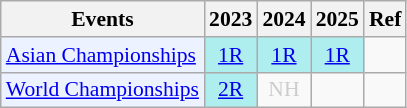<table style='font-size: 90%; text-align:center;' class='wikitable'>
<tr>
<th>Events</th>
<th>2023</th>
<th>2024</th>
<th>2025</th>
<th>Ref</th>
</tr>
<tr>
<td bgcolor="#ECF2FF"; align="left"><a href='#'>Asian Championships</a></td>
<td bgcolor=AFEEEE><a href='#'>1R</a></td>
<td bgcolor=AFEEEE><a href='#'>1R</a></td>
<td bgcolor=AFEEEE><a href='#'>1R</a></td>
<td></td>
</tr>
<tr>
<td bgcolor="#ECF2FF"; align="left"><a href='#'>World Championships</a></td>
<td bgcolor=AFEEEE><a href='#'>2R</a></td>
<td style=color:#ccc>NH</td>
<td></td>
<td></td>
</tr>
</table>
